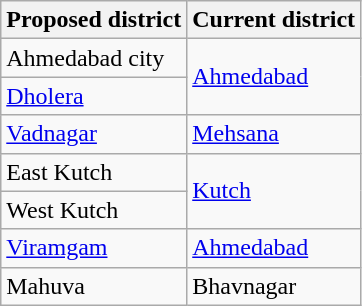<table class="wikitable sortable">
<tr>
<th>Proposed district</th>
<th>Current district</th>
</tr>
<tr>
<td>Ahmedabad city</td>
<td rowspan="2"><a href='#'>Ahmedabad</a></td>
</tr>
<tr>
<td><a href='#'>Dholera</a></td>
</tr>
<tr>
<td><a href='#'>Vadnagar</a></td>
<td><a href='#'>Mehsana</a></td>
</tr>
<tr>
<td>East Kutch</td>
<td rowspan="2"><a href='#'>Kutch</a></td>
</tr>
<tr>
<td>West Kutch</td>
</tr>
<tr>
<td><a href='#'>Viramgam</a></td>
<td><a href='#'>Ahmedabad</a></td>
</tr>
<tr>
<td>Mahuva</td>
<td>Bhavnagar</td>
</tr>
</table>
